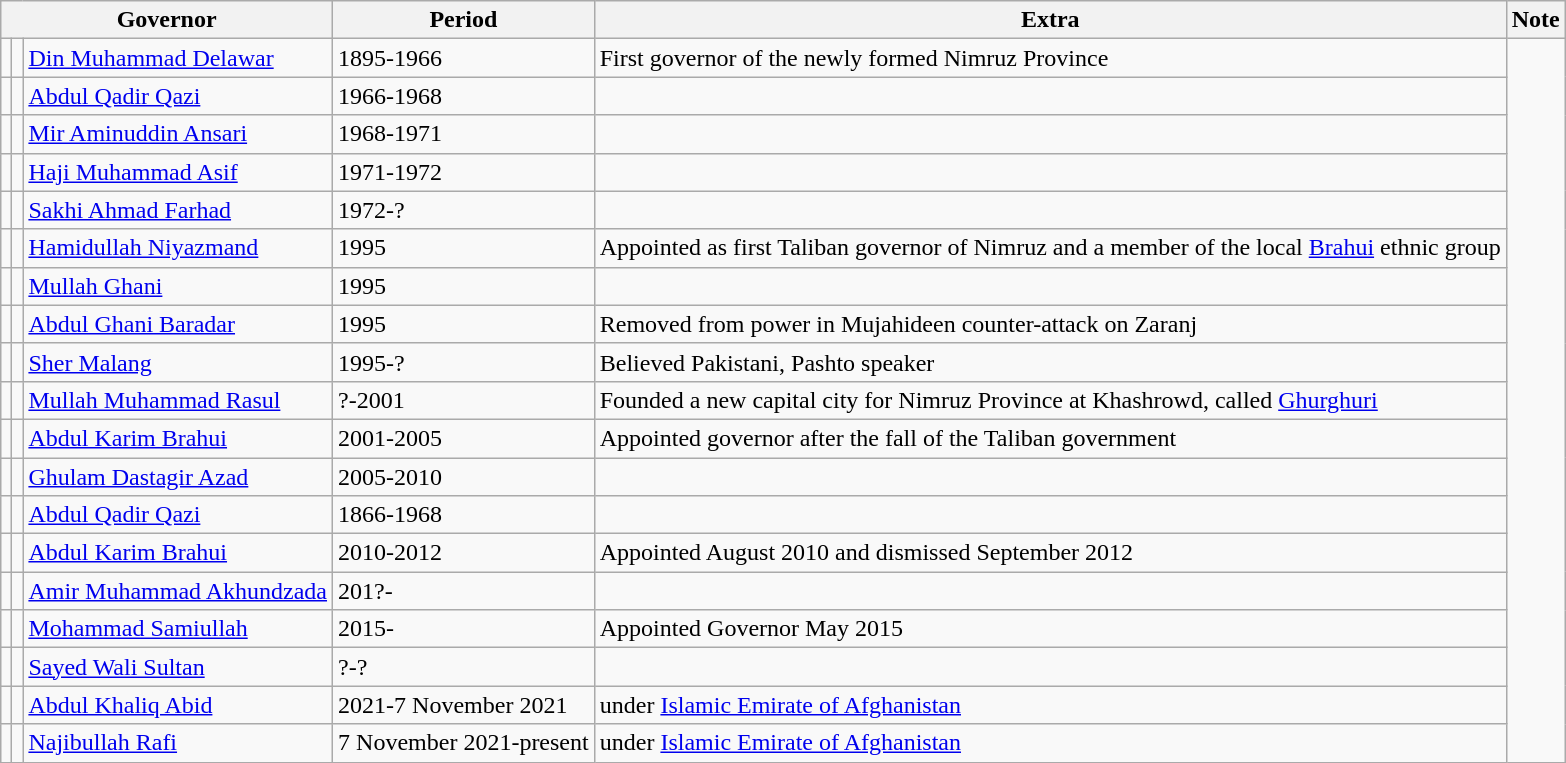<table class="wikitable">
<tr>
<th colspan="3">Governor</th>
<th>Period</th>
<th>Extra</th>
<th>Note</th>
</tr>
<tr>
<td></td>
<td></td>
<td><a href='#'>Din Muhammad Delawar</a></td>
<td>1895-1966</td>
<td>First governor of the newly formed Nimruz Province</td>
</tr>
<tr>
<td></td>
<td></td>
<td><a href='#'>Abdul Qadir Qazi</a></td>
<td>1966-1968</td>
<td></td>
</tr>
<tr>
<td></td>
<td></td>
<td><a href='#'>Mir Aminuddin Ansari</a></td>
<td>1968-1971</td>
<td></td>
</tr>
<tr>
<td></td>
<td></td>
<td><a href='#'>Haji Muhammad Asif</a></td>
<td>1971-1972</td>
<td></td>
</tr>
<tr>
<td></td>
<td></td>
<td><a href='#'>Sakhi Ahmad Farhad</a></td>
<td>1972-?</td>
<td></td>
</tr>
<tr>
<td></td>
<td></td>
<td><a href='#'>Hamidullah Niyazmand</a></td>
<td>1995</td>
<td>Appointed as first Taliban governor of Nimruz and a member of the local <a href='#'>Brahui</a> ethnic group</td>
</tr>
<tr>
<td></td>
<td></td>
<td><a href='#'>Mullah Ghani</a></td>
<td>1995</td>
<td></td>
</tr>
<tr>
<td></td>
<td></td>
<td><a href='#'>Abdul Ghani Baradar</a></td>
<td>1995</td>
<td>Removed from power in Mujahideen counter-attack on Zaranj</td>
</tr>
<tr>
<td></td>
<td></td>
<td><a href='#'>Sher Malang</a></td>
<td>1995-?</td>
<td>Believed Pakistani, Pashto speaker</td>
</tr>
<tr>
<td></td>
<td></td>
<td><a href='#'>Mullah Muhammad Rasul</a></td>
<td>?-2001</td>
<td>Founded a new capital city for Nimruz Province at Khashrowd, called <a href='#'>Ghurghuri</a></td>
</tr>
<tr>
<td></td>
<td></td>
<td><a href='#'>Abdul Karim Brahui</a></td>
<td>2001-2005</td>
<td>Appointed governor after the fall of the Taliban government</td>
</tr>
<tr>
<td></td>
<td></td>
<td><a href='#'>Ghulam Dastagir Azad</a></td>
<td>2005-2010</td>
<td></td>
</tr>
<tr>
<td></td>
<td></td>
<td><a href='#'>Abdul Qadir Qazi</a></td>
<td>1866-1968</td>
<td></td>
</tr>
<tr>
<td></td>
<td></td>
<td><a href='#'>Abdul Karim Brahui</a></td>
<td>2010-2012</td>
<td>Appointed August 2010 and dismissed September 2012</td>
</tr>
<tr>
<td></td>
<td></td>
<td><a href='#'>Amir Muhammad Akhundzada</a></td>
<td>201?-</td>
<td></td>
</tr>
<tr>
<td></td>
<td></td>
<td><a href='#'>Mohammad Samiullah</a></td>
<td>2015-</td>
<td>Appointed Governor May 2015</td>
</tr>
<tr>
<td></td>
<td></td>
<td><a href='#'>Sayed Wali Sultan</a></td>
<td>?-?</td>
<td></td>
</tr>
<tr>
<td></td>
<td></td>
<td><a href='#'>Abdul Khaliq Abid</a></td>
<td>2021-7 November 2021</td>
<td>under <a href='#'>Islamic Emirate of Afghanistan</a></td>
</tr>
<tr>
<td></td>
<td></td>
<td><a href='#'>Najibullah Rafi</a></td>
<td>7 November 2021-present</td>
<td>under <a href='#'>Islamic Emirate of Afghanistan</a></td>
</tr>
</table>
